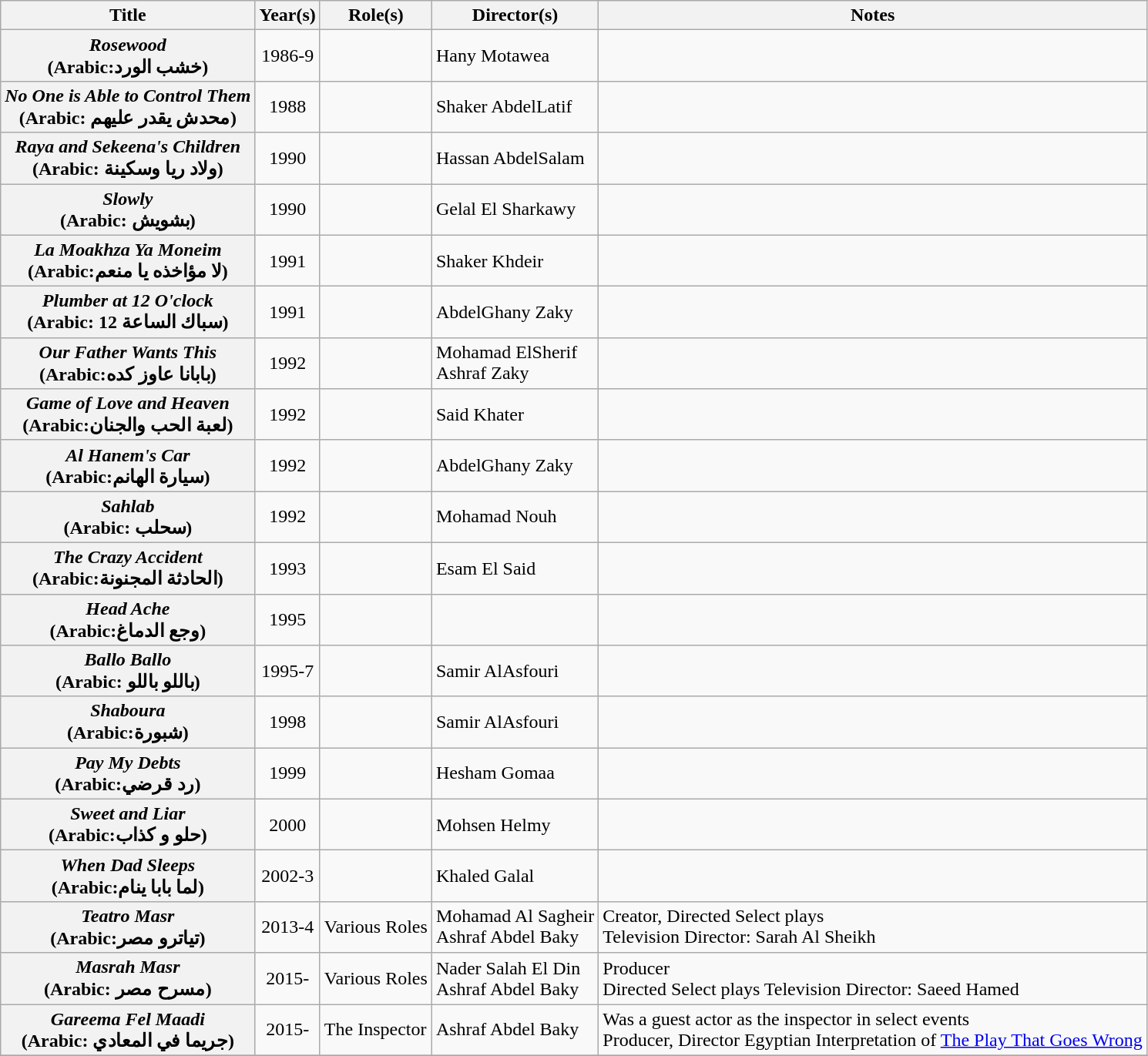<table class="wikitable plainrowheaders sortable">
<tr>
<th scope="col">Title</th>
<th scope="col">Year(s)</th>
<th scope="col">Role(s)</th>
<th scope="col">Director(s)</th>
<th scope="col" class="unsortable">Notes</th>
</tr>
<tr>
<th><em>Rosewood</em><br>(Arabic:خشب الورد)</th>
<td style="text-align:center;">1986-9</td>
<td></td>
<td>Hany Motawea</td>
<td></td>
</tr>
<tr>
<th><em>No One is Able to Control Them</em><br>(Arabic: محدش يقدر عليهم)</th>
<td style="text-align:center;">1988</td>
<td></td>
<td>Shaker AbdelLatif</td>
<td></td>
</tr>
<tr>
<th><em>Raya and Sekeena's Children</em><br>(Arabic: ولاد ريا وسكينة)</th>
<td style="text-align:center;">1990</td>
<td></td>
<td>Hassan AbdelSalam</td>
<td></td>
</tr>
<tr>
<th><em>Slowly</em><br>(Arabic: بشويش)</th>
<td style="text-align:center;">1990</td>
<td></td>
<td>Gelal El Sharkawy</td>
<td></td>
</tr>
<tr>
<th><em>La Moakhza Ya Moneim</em><br>(Arabic:لا مؤاخذه يا منعم)</th>
<td style="text-align:center;">1991</td>
<td></td>
<td>Shaker Khdeir</td>
<td></td>
</tr>
<tr>
<th><em>Plumber at 12 O'clock</em><br>(Arabic: سباك الساعة 12)</th>
<td style="text-align:center;">1991</td>
<td></td>
<td>AbdelGhany Zaky</td>
<td></td>
</tr>
<tr>
<th><em>Our Father Wants This</em><br>(Arabic:بابانا عاوز كده)</th>
<td style="text-align:center;">1992</td>
<td></td>
<td>Mohamad ElSherif<br>Ashraf Zaky</td>
<td></td>
</tr>
<tr>
<th><em>Game of Love and Heaven</em><br>(Arabic:لعبة الحب والجنان)</th>
<td style="text-align:center;">1992</td>
<td></td>
<td>Said Khater</td>
<td></td>
</tr>
<tr>
<th><em>Al Hanem's Car</em><br>(Arabic:سيارة الهانم)</th>
<td style="text-align:center;">1992</td>
<td></td>
<td>AbdelGhany Zaky</td>
<td></td>
</tr>
<tr>
<th><em>Sahlab</em><br>(Arabic: سحلب)</th>
<td style="text-align:center;">1992</td>
<td></td>
<td>Mohamad Nouh</td>
<td></td>
</tr>
<tr>
<th><em>The Crazy Accident</em><br>(Arabic:الحادثة المجنونة)</th>
<td style="text-align:center;">1993</td>
<td></td>
<td>Esam El Said</td>
<td></td>
</tr>
<tr>
<th><em>Head Ache</em><br>(Arabic:وجع الدماغ)</th>
<td style="text-align:center;">1995</td>
<td></td>
<td></td>
<td></td>
</tr>
<tr>
<th><em>Ballo Ballo</em><br>(Arabic: باللو باللو)</th>
<td style="text-align:center;">1995-7</td>
<td></td>
<td>Samir AlAsfouri</td>
<td></td>
</tr>
<tr>
<th><em>Shaboura</em><br>(Arabic:شبورة)</th>
<td style="text-align:center;">1998</td>
<td></td>
<td>Samir AlAsfouri</td>
<td></td>
</tr>
<tr>
<th><em>Pay My Debts</em><br>(Arabic:رد قرضي)</th>
<td style="text-align:center;">1999</td>
<td></td>
<td>Hesham Gomaa</td>
<td></td>
</tr>
<tr>
<th><em>Sweet and Liar</em><br>(Arabic:حلو و كذاب)</th>
<td style="text-align:center;">2000</td>
<td></td>
<td>Mohsen Helmy</td>
<td></td>
</tr>
<tr>
<th><em>When Dad Sleeps</em><br>(Arabic:لما بابا ينام)</th>
<td style="text-align:center;">2002-3</td>
<td></td>
<td>Khaled Galal</td>
<td></td>
</tr>
<tr>
<th><em>Teatro Masr</em><br>(Arabic:تياترو مصر)</th>
<td style="text-align:center;">2013-4</td>
<td>Various Roles</td>
<td>Mohamad Al Sagheir<br>Ashraf Abdel Baky</td>
<td>Creator, Directed Select plays<br>Television Director: Sarah Al Sheikh</td>
</tr>
<tr>
<th><em>Masrah Masr</em><br>(Arabic: مسرح مصر)</th>
<td style="text-align:center;">2015-</td>
<td>Various Roles</td>
<td>Nader Salah El Din<br>Ashraf Abdel Baky</td>
<td>Producer<br>Directed Select plays
Television Director: Saeed Hamed</td>
</tr>
<tr>
<th><em>Gareema Fel Maadi</em><br>(Arabic: جريما في المعادي)</th>
<td style="text-align:center;">2015-</td>
<td>The Inspector</td>
<td>Ashraf Abdel Baky</td>
<td>Was a guest actor as the inspector in select events<br>Producer, Director
Egyptian Interpretation of <a href='#'>The Play That Goes Wrong</a></td>
</tr>
<tr>
</tr>
</table>
